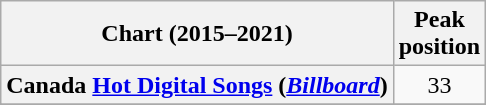<table class="wikitable sortable plainrowheaders" style="text-align:center">
<tr>
<th scope="col">Chart (2015–2021)</th>
<th scope="col">Peak<br>position</th>
</tr>
<tr>
<th scope="row">Canada <a href='#'>Hot Digital Songs</a> (<a href='#'><em>Billboard</em></a>)</th>
<td>33</td>
</tr>
<tr>
</tr>
<tr>
</tr>
<tr>
</tr>
<tr>
</tr>
<tr>
</tr>
<tr>
</tr>
<tr>
</tr>
</table>
